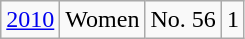<table class="wikitable collapsible collapsed">
<tr align="center">
<td><a href='#'>2010</a></td>
<td>Women</td>
<td>No. 56</td>
<td>1</td>
</tr>
</table>
